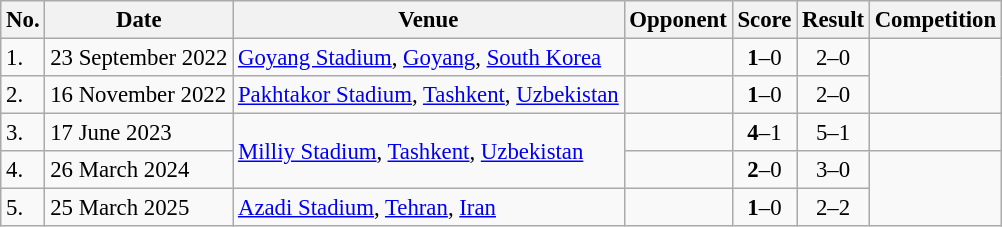<table class="wikitable" style="font-size:95%;">
<tr>
<th>No.</th>
<th>Date</th>
<th>Venue</th>
<th>Opponent</th>
<th>Score</th>
<th>Result</th>
<th>Competition</th>
</tr>
<tr>
<td>1.</td>
<td>23 September 2022</td>
<td><a href='#'>Goyang Stadium</a>, <a href='#'>Goyang</a>, <a href='#'>South Korea</a></td>
<td></td>
<td align=center><strong>1</strong>–0</td>
<td align=center>2–0</td>
<td rowspan=2></td>
</tr>
<tr>
<td>2.</td>
<td>16 November 2022</td>
<td><a href='#'>Pakhtakor Stadium</a>, <a href='#'>Tashkent</a>, <a href='#'>Uzbekistan</a></td>
<td></td>
<td align=center><strong>1</strong>–0</td>
<td align=center>2–0</td>
</tr>
<tr>
<td>3.</td>
<td>17 June 2023</td>
<td rowspan=2><a href='#'>Milliy Stadium</a>, <a href='#'>Tashkent</a>, <a href='#'>Uzbekistan</a></td>
<td></td>
<td align=center><strong>4</strong>–1</td>
<td align=center>5–1</td>
<td></td>
</tr>
<tr>
<td>4.</td>
<td>26 March 2024</td>
<td></td>
<td align=center><strong>2</strong>–0</td>
<td align=center>3–0</td>
<td rowspan="2"></td>
</tr>
<tr>
<td>5.</td>
<td>25 March 2025</td>
<td><a href='#'>Azadi Stadium</a>, <a href='#'>Tehran</a>, <a href='#'>Iran</a></td>
<td></td>
<td align=center><strong>1</strong>–0</td>
<td align=center>2–2</td>
</tr>
</table>
